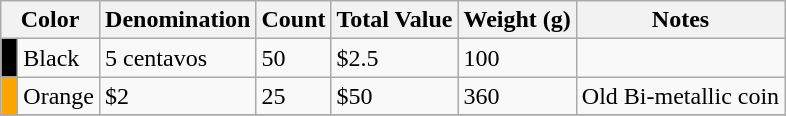<table class="wikitable">
<tr>
<th colspan=2>Color</th>
<th>Denomination</th>
<th>Count</th>
<th>Total Value</th>
<th>Weight (g)</th>
<th>Notes</th>
</tr>
<tr>
<td style="background:Black"> </td>
<td>Black</td>
<td>5 centavos</td>
<td>50</td>
<td>$2.5</td>
<td>100</td>
<td></td>
</tr>
<tr>
<td style="background:Orange"> </td>
<td>Orange</td>
<td>$2</td>
<td>25</td>
<td>$50</td>
<td>360</td>
<td>Old Bi-metallic coin</td>
</tr>
<tr>
</tr>
</table>
